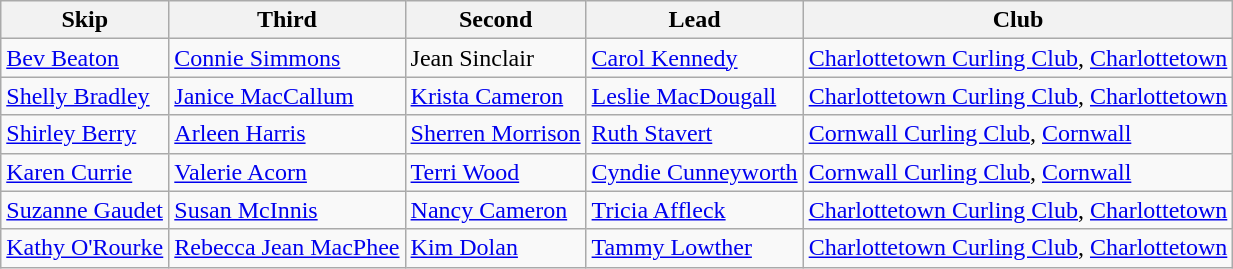<table class="wikitable">
<tr>
<th>Skip</th>
<th>Third</th>
<th>Second</th>
<th>Lead</th>
<th>Club</th>
</tr>
<tr>
<td><a href='#'>Bev Beaton</a></td>
<td><a href='#'>Connie Simmons</a></td>
<td>Jean Sinclair</td>
<td><a href='#'>Carol Kennedy</a></td>
<td><a href='#'>Charlottetown Curling Club</a>, <a href='#'>Charlottetown</a></td>
</tr>
<tr>
<td><a href='#'>Shelly Bradley</a></td>
<td><a href='#'>Janice MacCallum</a></td>
<td><a href='#'>Krista Cameron</a></td>
<td><a href='#'>Leslie MacDougall</a></td>
<td><a href='#'>Charlottetown Curling Club</a>, <a href='#'>Charlottetown</a></td>
</tr>
<tr>
<td><a href='#'>Shirley Berry</a></td>
<td><a href='#'>Arleen Harris</a></td>
<td><a href='#'>Sherren Morrison</a></td>
<td><a href='#'>Ruth Stavert</a></td>
<td><a href='#'>Cornwall Curling Club</a>, <a href='#'>Cornwall</a></td>
</tr>
<tr>
<td><a href='#'>Karen Currie</a></td>
<td><a href='#'>Valerie Acorn</a></td>
<td><a href='#'>Terri Wood</a></td>
<td><a href='#'>Cyndie Cunneyworth</a></td>
<td><a href='#'>Cornwall Curling Club</a>, <a href='#'>Cornwall</a></td>
</tr>
<tr>
<td><a href='#'>Suzanne Gaudet</a></td>
<td><a href='#'>Susan McInnis</a></td>
<td><a href='#'>Nancy Cameron</a></td>
<td><a href='#'>Tricia Affleck</a></td>
<td><a href='#'>Charlottetown Curling Club</a>, <a href='#'>Charlottetown</a></td>
</tr>
<tr>
<td><a href='#'>Kathy O'Rourke</a></td>
<td><a href='#'>Rebecca Jean MacPhee</a></td>
<td><a href='#'>Kim Dolan</a></td>
<td><a href='#'>Tammy Lowther</a></td>
<td><a href='#'>Charlottetown Curling Club</a>, <a href='#'>Charlottetown</a></td>
</tr>
</table>
